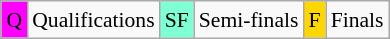<table class="wikitable" style="margin:0.5em auto; font-size:90%; line-height:1.25em;">
<tr>
<td bgcolor="#FF00FF" align=center>Q</td>
<td>Qualifications</td>
<td bgcolor="#7FFFD4" align=center>SF</td>
<td>Semi-finals</td>
<td bgcolor="gold" align=center>F</td>
<td>Finals</td>
</tr>
</table>
